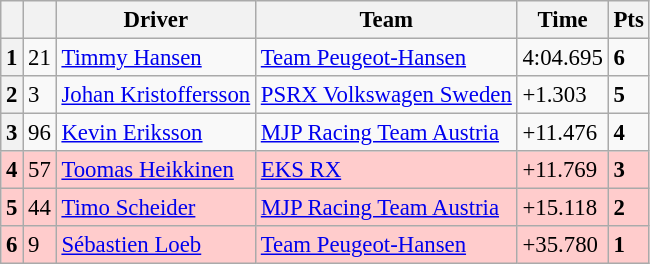<table class=wikitable style="font-size:95%">
<tr>
<th></th>
<th></th>
<th>Driver</th>
<th>Team</th>
<th>Time</th>
<th>Pts</th>
</tr>
<tr>
<th>1</th>
<td>21</td>
<td> <a href='#'>Timmy Hansen</a></td>
<td><a href='#'>Team Peugeot-Hansen</a></td>
<td>4:04.695</td>
<td><strong>6</strong></td>
</tr>
<tr>
<th>2</th>
<td>3</td>
<td> <a href='#'>Johan Kristoffersson</a></td>
<td><a href='#'>PSRX Volkswagen Sweden</a></td>
<td>+1.303</td>
<td><strong>5</strong></td>
</tr>
<tr>
<th>3</th>
<td>96</td>
<td> <a href='#'>Kevin Eriksson</a></td>
<td><a href='#'>MJP Racing Team Austria</a></td>
<td>+11.476</td>
<td><strong>4</strong></td>
</tr>
<tr>
<th style="background:#ffcccc;">4</th>
<td style="background:#ffcccc;">57</td>
<td style="background:#ffcccc;"> <a href='#'>Toomas Heikkinen</a></td>
<td style="background:#ffcccc;"><a href='#'>EKS RX</a></td>
<td style="background:#ffcccc;">+11.769</td>
<td style="background:#ffcccc;"><strong>3</strong></td>
</tr>
<tr>
<th style="background:#ffcccc;">5</th>
<td style="background:#ffcccc;">44</td>
<td style="background:#ffcccc;"> <a href='#'>Timo Scheider</a></td>
<td style="background:#ffcccc;"><a href='#'>MJP Racing Team Austria</a></td>
<td style="background:#ffcccc;">+15.118</td>
<td style="background:#ffcccc;"><strong>2</strong></td>
</tr>
<tr>
<th style="background:#ffcccc;">6</th>
<td style="background:#ffcccc;">9</td>
<td style="background:#ffcccc;"> <a href='#'>Sébastien Loeb</a></td>
<td style="background:#ffcccc;"><a href='#'>Team Peugeot-Hansen</a></td>
<td style="background:#ffcccc;">+35.780</td>
<td style="background:#ffcccc;"><strong>1</strong></td>
</tr>
</table>
